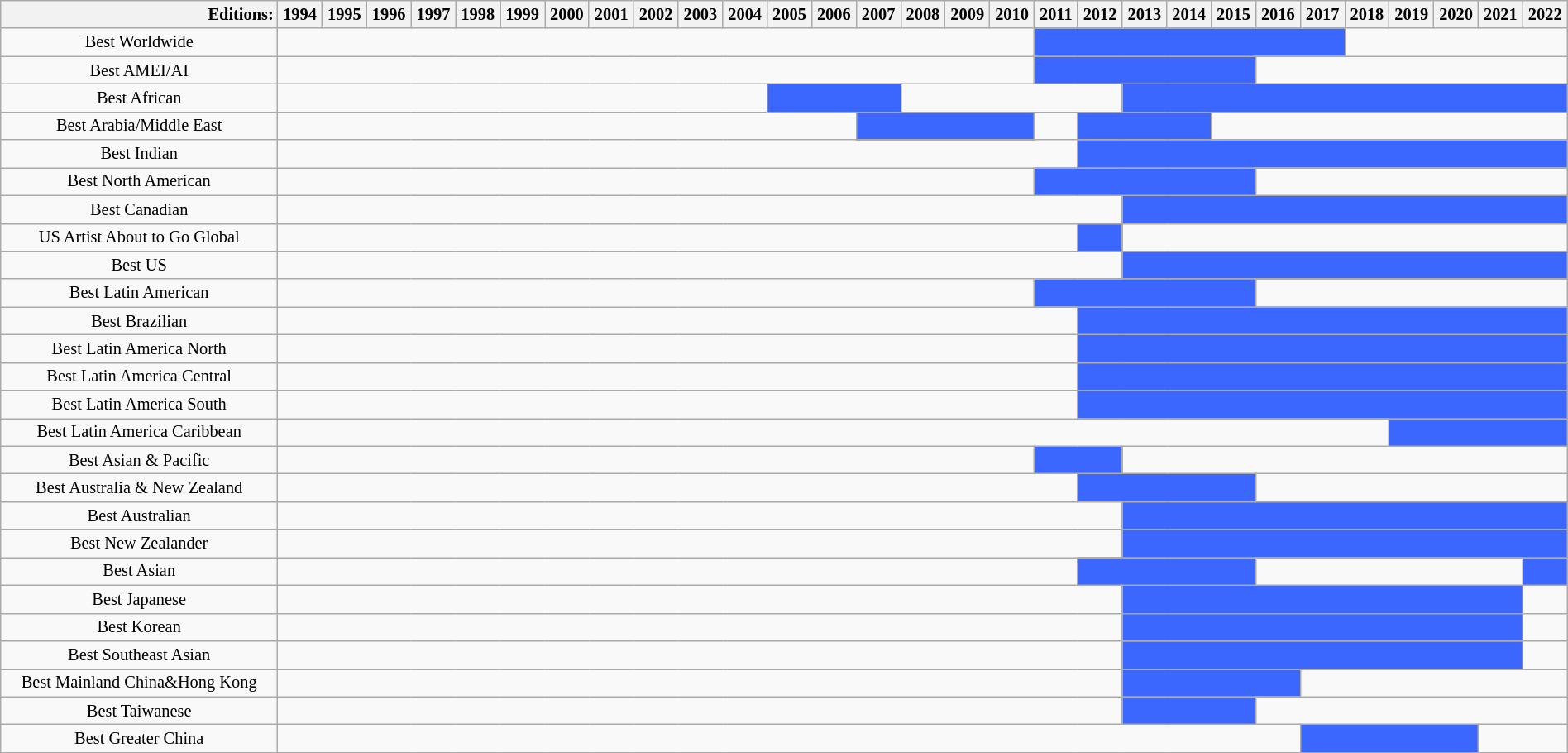<table class="wikitable" width="100%" cellspacing="0" cellpadding="1" style="font-size:85%; text-align:center; margin:0">
<tr style="vertical-align:top; text-align:left">
<th style="text-align:right">Editions:</th>
<th width="1%" style="border-left:1px solid #C7C7C7">1994</th>
<th width="1%" style="border-left:1px solid #C7C7C7">1995</th>
<th width="1%" style="border-left:1px solid #C7C7C7">1996</th>
<th width="1%" style="border-left:1px solid #C7C7C7">1997</th>
<th width="1%" style="border-left:1px solid #C7C7C7">1998</th>
<th width="1%" style="border-left:1px solid #C7C7C7">1999</th>
<th width="1%" style="border-left:1px solid #C7C7C7">2000</th>
<th width="1%" style="border-left:1px solid #C7C7C7">2001</th>
<th width="1%" style="border-left:1px solid #C7C7C7">2002</th>
<th width="1%" style="border-left:1px solid #C7C7C7">2003</th>
<th width="1%" style="border-left:1px solid #C7C7C7">2004</th>
<th width="1%" style="border-left:1px solid #C7C7C7">2005</th>
<th width="1%" style="border-left:1px solid #C7C7C7">2006</th>
<th width="1%" style="border-left:1px solid #C7C7C7">2007</th>
<th width="1%" style="border-left:1px solid #C7C7C7">2008</th>
<th width="1%" style="border-left:1px solid #C7C7C7">2009</th>
<th width="1%" style="border-left:1px solid #C7C7C7">2010</th>
<th width="1%" style="border-left:1px solid #C7C7C7">2011</th>
<th width="1%" style="border-left:1px solid #C7C7C7">2012</th>
<th width="1%" style="border-left:1px solid #C7C7C7">2013</th>
<th width="1%" style="border-left:1px solid #C7C7C7">2014</th>
<th width="1%" style="border-left:1px solid #C7C7C7">2015</th>
<th width="1%" style="border-left:1px solid #C7C7C7">2016</th>
<th width="1%" style="border-left:1px solid #C7C7C7">2017</th>
<th width="1%" style="border-left:1px solid #C7C7C7">2018</th>
<th width="1%" style="border-left:1px solid #C7C7C7">2019</th>
<th width="1%" style="border-left:1px solid #C7C7C7">2020</th>
<th width="1%" style="border-left:1px solid #C7C7C7">2021</th>
<th width="1%" style="border-left:1px solid #C7C7C7">2022</th>
</tr>
<tr>
<td width="15%">Best Worldwide</td>
<td colspan="17"></td>
<td colspan="7" style="background:#3C67FF"></td>
<td colspan="5"></td>
</tr>
<tr>
<td width="15%">Best AMEI/AI</td>
<td colspan="17"></td>
<td colspan="5" style="background:#3C67FF"></td>
<td colspan="7"></td>
</tr>
<tr>
<td width="15%">Best African</td>
<td colspan="11"></td>
<td colspan="3" style="background:#3C67FF"></td>
<td colspan="5"></td>
<td colspan="10" style="background:#3C67FF"></td>
</tr>
<tr>
<td width="15%">Best Arabia/Middle East</td>
<td colspan="13"></td>
<td colspan="4" style="background:#3C67FF"></td>
<td></td>
<td colspan="3" style="background:#3C67FF"></td>
<td colspan="8"></td>
</tr>
<tr>
<td width="15%">Best Indian</td>
<td colspan="18"></td>
<td colspan="11" style="background:#3C67FF"></td>
</tr>
<tr>
<td width="15%">Best North American</td>
<td colspan="17"></td>
<td colspan="5" style="background:#3C67FF"></td>
<td colspan="7"></td>
</tr>
<tr>
<td width="15%">Best Canadian</td>
<td colspan="19"></td>
<td colspan="10" style="background:#3C67FF"></td>
</tr>
<tr>
<td width="15%">US Artist About to Go Global</td>
<td colspan="18"></td>
<td style="background:#3C67FF"></td>
<td colspan="10"></td>
</tr>
<tr>
<td width="15%">Best US</td>
<td colspan="19"></td>
<td colspan="10" style="background:#3C67FF"></td>
</tr>
<tr>
<td width="15%">Best Latin American</td>
<td colspan="17"></td>
<td colspan="5" style="background:#3C67FF"></td>
<td colspan="7"></td>
</tr>
<tr>
<td width="15%">Best Brazilian</td>
<td colspan="18"></td>
<td colspan="11" style="background:#3C67FF"></td>
</tr>
<tr>
<td width="15%">Best Latin America North</td>
<td colspan="18"></td>
<td colspan="11" style="background:#3C67FF"></td>
</tr>
<tr>
<td width="15%">Best Latin America Central</td>
<td colspan="18"></td>
<td colspan="11" style="background:#3C67FF"></td>
</tr>
<tr>
<td width="15%">Best Latin America South</td>
<td colspan="18"></td>
<td colspan="11" style="background:#3C67FF"></td>
</tr>
<tr>
<td width="15%">Best Latin America Caribbean</td>
<td colspan="25"></td>
<td colspan="4" style="background:#3C67FF"></td>
</tr>
<tr>
<td width="15%">Best Asian & Pacific</td>
<td colspan="17"></td>
<td colspan="2" style="background:#3C67FF"></td>
<td colspan="11"></td>
</tr>
<tr>
<td width="15%">Best Australia & New Zealand</td>
<td colspan="18"></td>
<td colspan="4" style="background:#3C67FF"></td>
<td colspan="8"></td>
</tr>
<tr>
<td width="15%">Best Australian</td>
<td colspan="19"></td>
<td colspan="10" style="background:#3C67FF"></td>
</tr>
<tr>
<td width="15%">Best New Zealander</td>
<td colspan="19"></td>
<td colspan="10" style="background:#3C67FF"></td>
</tr>
<tr>
<td width="15%">Best Asian</td>
<td colspan="18"></td>
<td colspan="4" style="background:#3C67FF"></td>
<td colspan="6"></td>
<td style="background:#3C67FF"></td>
</tr>
<tr>
<td width="15%">Best Japanese</td>
<td colspan="19"></td>
<td colspan="9" style="background:#3C67FF"></td>
<td></td>
</tr>
<tr>
<td width="15%">Best Korean</td>
<td colspan="19"></td>
<td colspan="9" style="background:#3C67FF"></td>
<td></td>
</tr>
<tr>
<td width="15%">Best Southeast Asian</td>
<td colspan="19"></td>
<td colspan="9" style="background:#3C67FF"></td>
<td></td>
</tr>
<tr>
<td width="15%">Best Mainland China&Hong Kong</td>
<td colspan="19"></td>
<td colspan="4" style="background:#3C67FF"></td>
<td colspan="6"></td>
</tr>
<tr>
<td width="15%">Best Taiwanese</td>
<td colspan="19"></td>
<td colspan="3" style="background:#3C67FF"></td>
<td colspan="7"></td>
</tr>
<tr>
<td width="15%">Best Greater China</td>
<td colspan="23"></td>
<td colspan="4" style="background:#3C67FF"></td>
<td colspan="2"></td>
</tr>
<tr>
</tr>
</table>
